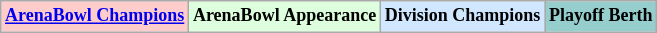<table class="wikitable"  style="margin:center; font-size:75%;">
<tr>
<td bgcolor="#FFCCCC"><strong><a href='#'>ArenaBowl Champions</a></strong></td>
<td bgcolor="#DDFFDD"><strong>ArenaBowl Appearance</strong></td>
<td bgcolor="#D0E7FF"><strong>Division Champions</strong></td>
<td bgcolor="#96CDCD"><strong>Playoff Berth</strong></td>
</tr>
</table>
